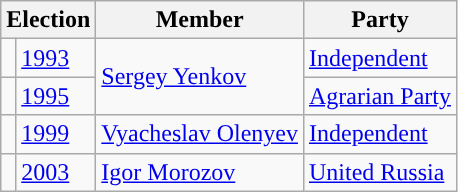<table class="wikitable">
<tr>
<th colspan="2">Election</th>
<th>Member</th>
<th>Party</th>
</tr>
<tr>
<td style="background-color:"></td>
<td><a href='#'>1993</a></td>
<td rowspan=2><a href='#'>Sergey Yenkov</a></td>
<td><a href='#'>Independent</a></td>
</tr>
<tr>
<td style="background-color:"></td>
<td><a href='#'>1995</a></td>
<td><a href='#'>Agrarian Party</a></td>
</tr>
<tr>
<td style="background-color:"></td>
<td><a href='#'>1999</a></td>
<td><a href='#'>Vyacheslav Olenyev</a></td>
<td><a href='#'>Independent</a></td>
</tr>
<tr>
<td style="background-color:"></td>
<td><a href='#'>2003</a></td>
<td><a href='#'>Igor Morozov</a></td>
<td><a href='#'>United Russia</a></td>
</tr>
</table>
